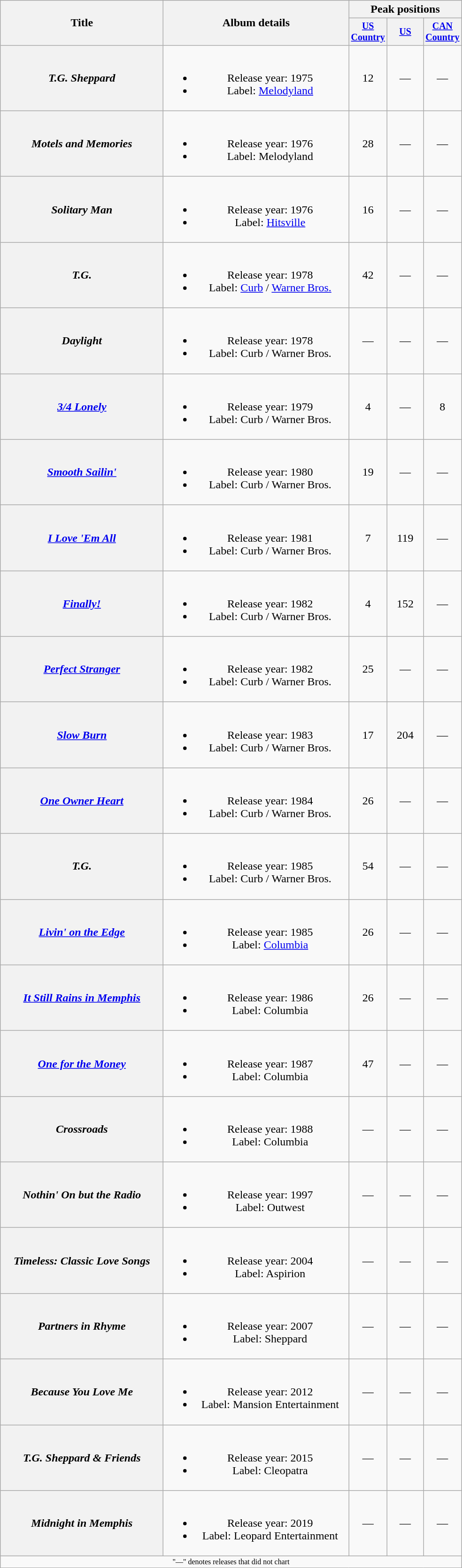<table class="wikitable plainrowheaders" style="text-align:center;">
<tr>
<th rowspan="2" style="width:14em;">Title</th>
<th rowspan="2" style="width:16em;">Album details</th>
<th colspan="3">Peak positions</th>
</tr>
<tr style="font-size:smaller;">
<th width="45"><a href='#'>US Country</a><br></th>
<th width="45"><a href='#'>US</a><br></th>
<th width="45"><a href='#'>CAN Country</a><br></th>
</tr>
<tr>
<th scope="row"><em>T.G. Sheppard</em></th>
<td><br><ul><li>Release year: 1975</li><li>Label: <a href='#'>Melodyland</a></li></ul></td>
<td>12</td>
<td>—</td>
<td>—</td>
</tr>
<tr>
<th scope="row"><em>Motels and Memories</em></th>
<td><br><ul><li>Release year: 1976</li><li>Label: Melodyland</li></ul></td>
<td>28</td>
<td>—</td>
<td>—</td>
</tr>
<tr>
<th scope="row"><em>Solitary Man</em></th>
<td><br><ul><li>Release year: 1976</li><li>Label: <a href='#'>Hitsville</a></li></ul></td>
<td>16</td>
<td>—</td>
<td>—</td>
</tr>
<tr>
<th scope="row"><em>T.G.</em></th>
<td><br><ul><li>Release year: 1978</li><li>Label: <a href='#'>Curb</a> / <a href='#'>Warner Bros.</a></li></ul></td>
<td>42</td>
<td>—</td>
<td>—</td>
</tr>
<tr>
<th scope="row"><em>Daylight</em></th>
<td><br><ul><li>Release year: 1978</li><li>Label: Curb / Warner Bros.</li></ul></td>
<td>—</td>
<td>—</td>
<td>—</td>
</tr>
<tr>
<th scope="row"><em><a href='#'>3/4 Lonely</a></em></th>
<td><br><ul><li>Release year: 1979</li><li>Label: Curb / Warner Bros.</li></ul></td>
<td>4</td>
<td>—</td>
<td>8</td>
</tr>
<tr>
<th scope="row"><em><a href='#'>Smooth Sailin'</a></em></th>
<td><br><ul><li>Release year: 1980</li><li>Label: Curb / Warner Bros.</li></ul></td>
<td>19</td>
<td>—</td>
<td>—</td>
</tr>
<tr>
<th scope="row"><em><a href='#'>I Love 'Em All</a></em></th>
<td><br><ul><li>Release year: 1981</li><li>Label: Curb / Warner Bros.</li></ul></td>
<td>7</td>
<td>119</td>
<td>—</td>
</tr>
<tr>
<th scope="row"><em><a href='#'>Finally!</a></em></th>
<td><br><ul><li>Release year: 1982</li><li>Label: Curb / Warner Bros.</li></ul></td>
<td>4</td>
<td>152</td>
<td>—</td>
</tr>
<tr>
<th scope="row"><em><a href='#'>Perfect Stranger</a></em></th>
<td><br><ul><li>Release year: 1982</li><li>Label: Curb / Warner Bros.</li></ul></td>
<td>25</td>
<td>—</td>
<td>—</td>
</tr>
<tr>
<th scope="row"><em><a href='#'>Slow Burn</a></em></th>
<td><br><ul><li>Release year: 1983</li><li>Label: Curb / Warner Bros.</li></ul></td>
<td>17</td>
<td>204</td>
<td>—</td>
</tr>
<tr>
<th scope="row"><em><a href='#'>One Owner Heart</a></em></th>
<td><br><ul><li>Release year: 1984</li><li>Label: Curb / Warner Bros.</li></ul></td>
<td>26</td>
<td>—</td>
<td>—</td>
</tr>
<tr>
<th scope="row"><em>T.G.</em></th>
<td><br><ul><li>Release year: 1985</li><li>Label: Curb / Warner Bros.</li></ul></td>
<td>54</td>
<td>—</td>
<td>—</td>
</tr>
<tr>
<th scope="row"><em><a href='#'>Livin' on the Edge</a></em></th>
<td><br><ul><li>Release year: 1985</li><li>Label: <a href='#'>Columbia</a></li></ul></td>
<td>26</td>
<td>—</td>
<td>—</td>
</tr>
<tr>
<th scope="row"><em><a href='#'>It Still Rains in Memphis</a></em></th>
<td><br><ul><li>Release year: 1986</li><li>Label: Columbia</li></ul></td>
<td>26</td>
<td>—</td>
<td>—</td>
</tr>
<tr>
<th scope="row"><em><a href='#'>One for the Money</a></em></th>
<td><br><ul><li>Release year: 1987</li><li>Label: Columbia</li></ul></td>
<td>47</td>
<td>—</td>
<td>—</td>
</tr>
<tr>
<th scope="row"><em>Crossroads</em></th>
<td><br><ul><li>Release year: 1988</li><li>Label: Columbia</li></ul></td>
<td>—</td>
<td>—</td>
<td>—</td>
</tr>
<tr>
<th scope="row"><em>Nothin' On but the Radio</em></th>
<td><br><ul><li>Release year: 1997</li><li>Label: Outwest</li></ul></td>
<td>—</td>
<td>—</td>
<td>—</td>
</tr>
<tr>
<th scope="row"><em>Timeless: Classic Love Songs</em></th>
<td><br><ul><li>Release year: 2004</li><li>Label: Aspirion</li></ul></td>
<td>—</td>
<td>—</td>
<td>—</td>
</tr>
<tr>
<th scope="row"><em>Partners in Rhyme</em></th>
<td><br><ul><li>Release year: 2007</li><li>Label: Sheppard</li></ul></td>
<td>—</td>
<td>—</td>
<td>—</td>
</tr>
<tr>
<th scope="row"><em>Because You Love Me</em></th>
<td><br><ul><li>Release year: 2012</li><li>Label: Mansion Entertainment</li></ul></td>
<td>—</td>
<td>—</td>
<td>—</td>
</tr>
<tr>
<th scope="row"><em>T.G. Sheppard & Friends</em></th>
<td><br><ul><li>Release year: 2015</li><li>Label: Cleopatra</li></ul></td>
<td>—</td>
<td>—</td>
<td>—</td>
</tr>
<tr>
<th scope="row"><em>Midnight in Memphis</em></th>
<td><br><ul><li>Release year: 2019</li><li>Label: Leopard Entertainment</li></ul></td>
<td>—</td>
<td>—</td>
<td>—</td>
</tr>
<tr>
<td colspan="5" style="font-size:8pt">"—" denotes releases that did not chart</td>
</tr>
</table>
